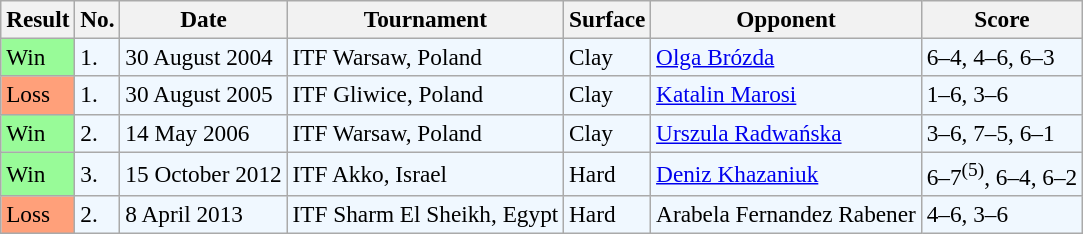<table class="sortable wikitable" style=font-size:97%>
<tr>
<th>Result</th>
<th>No.</th>
<th>Date</th>
<th>Tournament</th>
<th>Surface</th>
<th>Opponent</th>
<th class="unsortable">Score</th>
</tr>
<tr bgcolor="#f0f8ff">
<td style="background:#98fb98;">Win</td>
<td>1.</td>
<td>30 August 2004</td>
<td>ITF Warsaw, Poland</td>
<td>Clay</td>
<td> <a href='#'>Olga Brózda</a></td>
<td>6–4, 4–6, 6–3</td>
</tr>
<tr style="background:#f0f8ff;">
<td style="background:#ffa07a;">Loss</td>
<td>1.</td>
<td>30 August 2005</td>
<td>ITF Gliwice, Poland</td>
<td>Clay</td>
<td> <a href='#'>Katalin Marosi</a></td>
<td>1–6, 3–6</td>
</tr>
<tr bgcolor=#f0f8ff>
<td style="background:#98fb98;">Win</td>
<td>2.</td>
<td>14 May 2006</td>
<td>ITF Warsaw, Poland</td>
<td>Clay</td>
<td> <a href='#'>Urszula Radwańska</a></td>
<td>3–6, 7–5, 6–1</td>
</tr>
<tr bgcolor=#f0f8ff>
<td style="background:#98fb98;">Win</td>
<td>3.</td>
<td>15 October 2012</td>
<td>ITF Akko, Israel</td>
<td>Hard</td>
<td> <a href='#'>Deniz Khazaniuk</a></td>
<td>6–7<sup>(5)</sup>, 6–4, 6–2</td>
</tr>
<tr style="background:#f0f8ff;">
<td style="background:#ffa07a;">Loss</td>
<td>2.</td>
<td>8 April 2013</td>
<td>ITF Sharm El Sheikh, Egypt</td>
<td>Hard</td>
<td> Arabela Fernandez Rabener</td>
<td>4–6, 3–6</td>
</tr>
</table>
